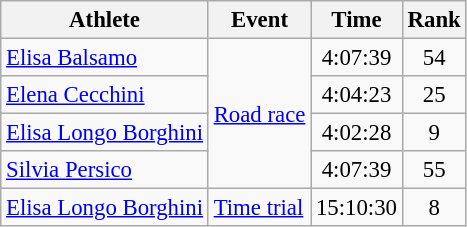<table class=wikitable style=font-size:95%;text-align:center>
<tr>
<th>Athlete</th>
<th>Event</th>
<th>Time</th>
<th>Rank</th>
</tr>
<tr align=center>
<td align=left><a href='#'>Elisa Balsamo</a></td>
<td align=center rowspan=4><a href='#'>Road race</a></td>
<td>4:07:39</td>
<td>54</td>
</tr>
<tr align=center>
<td align=left><a href='#'>Elena Cecchini</a></td>
<td>4:04:23</td>
<td>25</td>
</tr>
<tr align=center>
<td align=left><a href='#'>Elisa Longo Borghini</a></td>
<td>4:02:28</td>
<td>9</td>
</tr>
<tr align=center>
<td align=left><a href='#'>Silvia Persico</a></td>
<td>4:07:39</td>
<td>55</td>
</tr>
<tr align=center>
<td align=left><a href='#'>Elisa Longo Borghini</a></td>
<td align=left><a href='#'>Time trial</a></td>
<td>15:10:30</td>
<td>8</td>
</tr>
</table>
